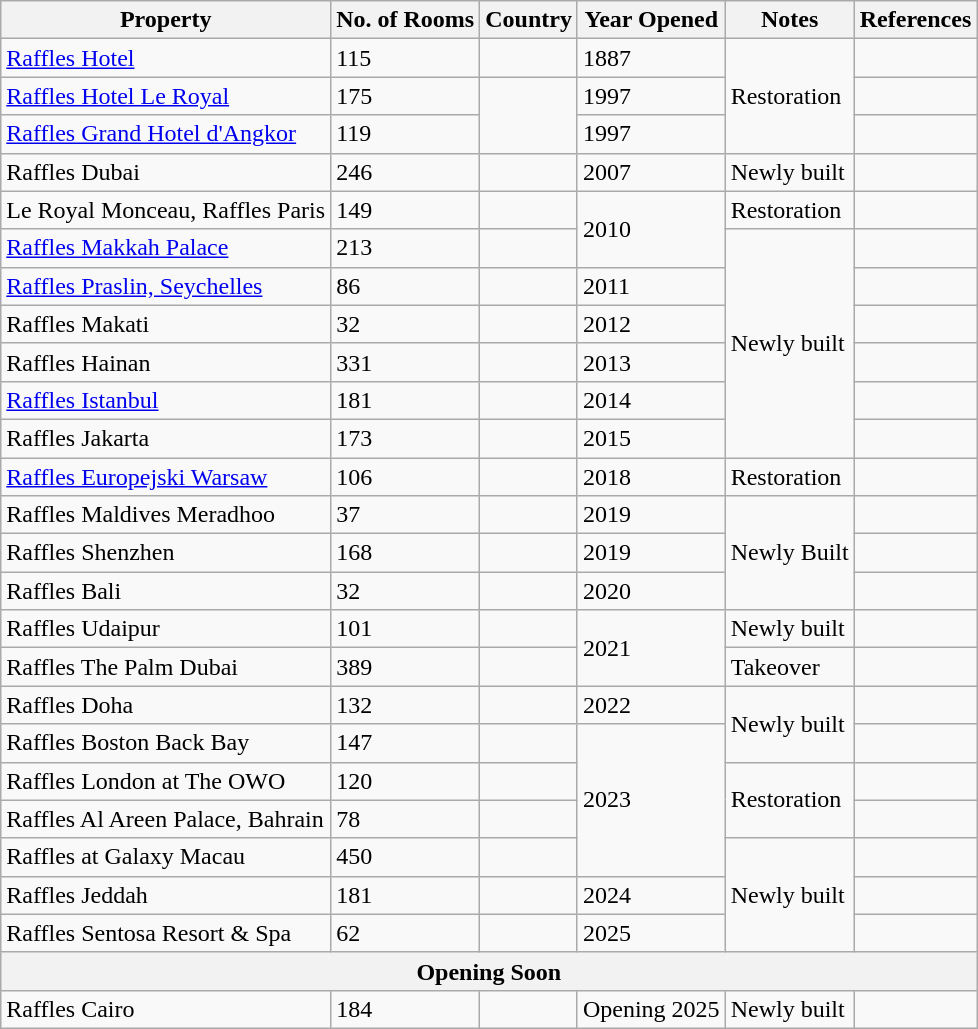<table class="wikitable">
<tr>
<th>Property</th>
<th>No. of Rooms</th>
<th>Country</th>
<th>Year Opened</th>
<th>Notes</th>
<th>References</th>
</tr>
<tr>
<td><a href='#'>Raffles Hotel</a></td>
<td>115</td>
<td></td>
<td>1887</td>
<td rowspan="3">Restoration</td>
<td></td>
</tr>
<tr>
<td><a href='#'>Raffles Hotel Le Royal</a></td>
<td>175</td>
<td rowspan="2"></td>
<td>1997</td>
<td></td>
</tr>
<tr>
<td><a href='#'>Raffles Grand Hotel d'Angkor</a></td>
<td>119</td>
<td>1997</td>
<td></td>
</tr>
<tr>
<td>Raffles Dubai</td>
<td>246</td>
<td></td>
<td>2007</td>
<td>Newly built</td>
<td></td>
</tr>
<tr>
<td>Le Royal Monceau, Raffles Paris</td>
<td>149</td>
<td></td>
<td rowspan="2">2010</td>
<td>Restoration</td>
<td></td>
</tr>
<tr>
<td><a href='#'>Raffles Makkah Palace</a></td>
<td>213</td>
<td></td>
<td rowspan="6">Newly built</td>
<td></td>
</tr>
<tr>
<td><a href='#'>Raffles Praslin, Seychelles</a></td>
<td>86</td>
<td></td>
<td>2011</td>
<td></td>
</tr>
<tr>
<td>Raffles Makati</td>
<td>32</td>
<td></td>
<td>2012</td>
<td></td>
</tr>
<tr>
<td>Raffles Hainan</td>
<td>331</td>
<td></td>
<td>2013</td>
<td></td>
</tr>
<tr>
<td><a href='#'>Raffles Istanbul</a></td>
<td>181</td>
<td></td>
<td>2014</td>
<td></td>
</tr>
<tr>
<td>Raffles Jakarta</td>
<td>173</td>
<td></td>
<td>2015</td>
<td></td>
</tr>
<tr>
<td><a href='#'>Raffles Europejski Warsaw</a></td>
<td>106</td>
<td></td>
<td>2018</td>
<td>Restoration</td>
<td></td>
</tr>
<tr>
<td>Raffles Maldives Meradhoo</td>
<td>37</td>
<td></td>
<td>2019</td>
<td rowspan="3">Newly Built</td>
<td></td>
</tr>
<tr>
<td>Raffles Shenzhen</td>
<td>168</td>
<td></td>
<td>2019</td>
<td></td>
</tr>
<tr>
<td>Raffles Bali</td>
<td>32</td>
<td></td>
<td>2020</td>
<td></td>
</tr>
<tr>
<td>Raffles Udaipur</td>
<td>101</td>
<td></td>
<td rowspan="2">2021</td>
<td>Newly built</td>
<td></td>
</tr>
<tr>
<td>Raffles The Palm Dubai</td>
<td>389</td>
<td></td>
<td>Takeover</td>
<td></td>
</tr>
<tr>
<td>Raffles Doha</td>
<td>132</td>
<td></td>
<td>2022</td>
<td rowspan="2">Newly built</td>
<td></td>
</tr>
<tr>
<td>Raffles Boston Back Bay</td>
<td>147</td>
<td></td>
<td rowspan="4">2023</td>
<td></td>
</tr>
<tr>
<td>Raffles London at The OWO</td>
<td>120</td>
<td></td>
<td rowspan="2">Restoration</td>
<td></td>
</tr>
<tr>
<td>Raffles Al Areen Palace, Bahrain</td>
<td>78</td>
<td></td>
<td></td>
</tr>
<tr>
<td>Raffles at Galaxy Macau</td>
<td>450</td>
<td></td>
<td rowspan="3">Newly built</td>
<td></td>
</tr>
<tr>
<td>Raffles Jeddah</td>
<td>181</td>
<td></td>
<td>2024</td>
<td></td>
</tr>
<tr>
<td>Raffles Sentosa Resort & Spa</td>
<td>62</td>
<td></td>
<td>2025</td>
<td></td>
</tr>
<tr>
<th colspan="6">Opening Soon</th>
</tr>
<tr>
<td>Raffles Cairo</td>
<td>184</td>
<td></td>
<td>Opening 2025</td>
<td>Newly built</td>
<td></td>
</tr>
</table>
